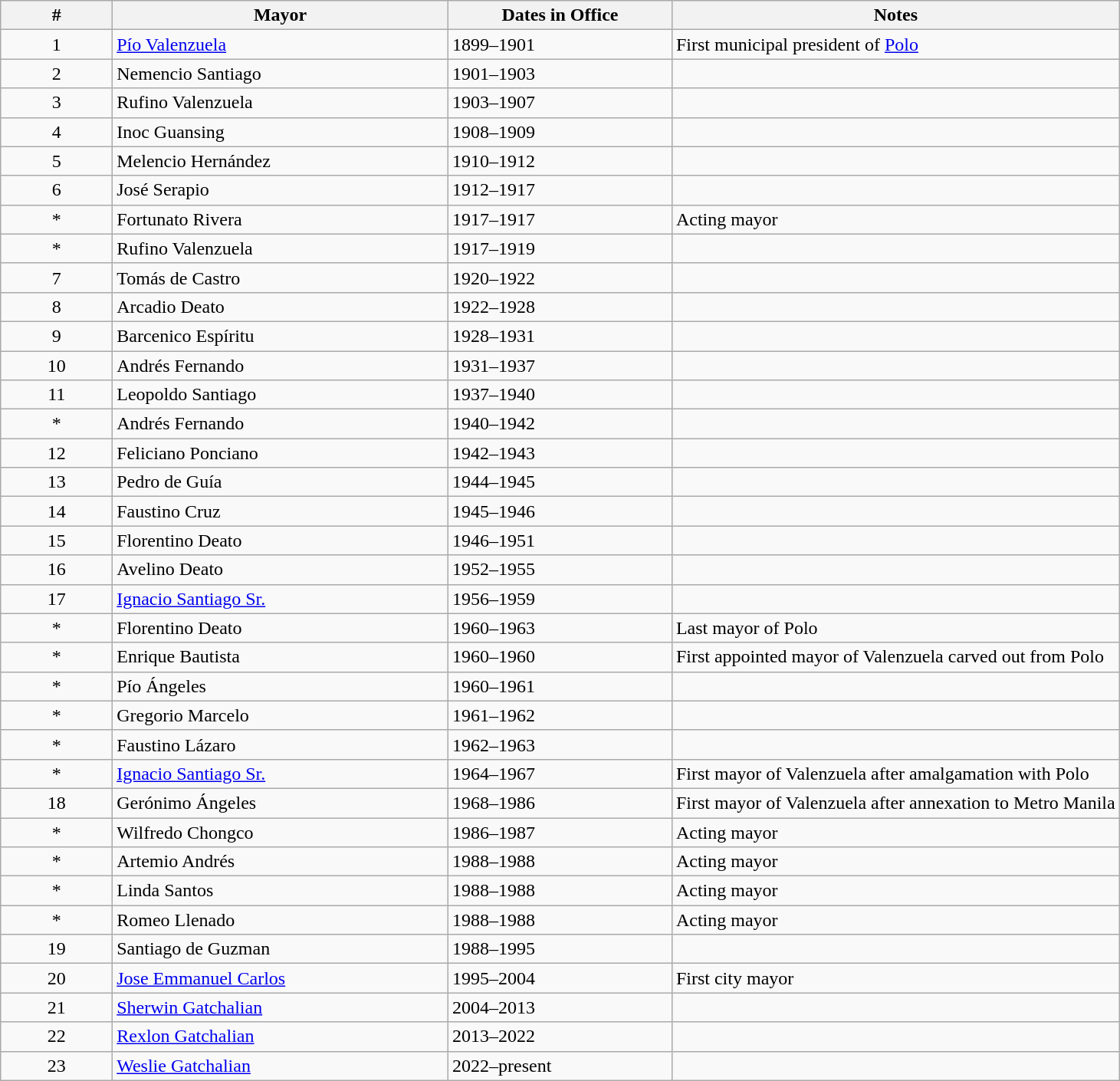<table class="wikitable">
<tr align=center valign=top>
<th>#</th>
<th width = "30%">Mayor</th>
<th width = "20%">Dates in Office</th>
<th width = "40%">Notes</th>
</tr>
<tr>
<td align=center>1</td>
<td><a href='#'>Pío Valenzuela</a></td>
<td>1899–1901</td>
<td>First municipal president of <a href='#'>Polo</a></td>
</tr>
<tr>
<td align=center>2</td>
<td>Nemencio Santiago</td>
<td>1901–1903</td>
<td></td>
</tr>
<tr>
<td align=center>3</td>
<td>Rufino Valenzuela</td>
<td>1903–1907</td>
<td></td>
</tr>
<tr>
<td align=center>4</td>
<td>Inoc Guansing</td>
<td>1908–1909</td>
<td></td>
</tr>
<tr>
<td align=center>5</td>
<td>Melencio Hernández</td>
<td>1910–1912</td>
<td></td>
</tr>
<tr>
<td align=center>6</td>
<td>José Serapio</td>
<td>1912–1917</td>
<td></td>
</tr>
<tr>
<td align=center>*</td>
<td>Fortunato Rivera</td>
<td>1917–1917</td>
<td>Acting mayor</td>
</tr>
<tr>
<td align=center>*</td>
<td>Rufino Valenzuela</td>
<td>1917–1919</td>
<td></td>
</tr>
<tr>
<td align=center>7</td>
<td>Tomás de Castro</td>
<td>1920–1922</td>
<td></td>
</tr>
<tr>
<td align=center>8</td>
<td>Arcadio Deato</td>
<td>1922–1928</td>
<td></td>
</tr>
<tr>
<td align=center>9</td>
<td>Barcenico Espíritu</td>
<td>1928–1931</td>
<td></td>
</tr>
<tr>
<td align=center>10</td>
<td>Andrés Fernando</td>
<td>1931–1937</td>
<td></td>
</tr>
<tr>
<td align=center>11</td>
<td>Leopoldo Santiago</td>
<td>1937–1940</td>
<td></td>
</tr>
<tr>
<td align=center>*</td>
<td>Andrés Fernando</td>
<td>1940–1942</td>
<td></td>
</tr>
<tr>
<td align=center>12</td>
<td>Feliciano Ponciano</td>
<td>1942–1943</td>
<td></td>
</tr>
<tr>
<td align=center>13</td>
<td>Pedro de Guía</td>
<td>1944–1945</td>
<td></td>
</tr>
<tr>
<td align=center>14</td>
<td>Faustino Cruz</td>
<td>1945–1946</td>
<td></td>
</tr>
<tr>
<td align=center>15</td>
<td>Florentino Deato</td>
<td>1946–1951</td>
<td></td>
</tr>
<tr>
<td align=center>16</td>
<td>Avelino Deato</td>
<td>1952–1955</td>
<td></td>
</tr>
<tr>
<td align=center>17</td>
<td><a href='#'>Ignacio Santiago Sr.</a></td>
<td>1956–1959</td>
<td></td>
</tr>
<tr>
<td align=center>*</td>
<td>Florentino Deato</td>
<td>1960–1963</td>
<td>Last mayor of Polo</td>
</tr>
<tr>
<td align=center>*</td>
<td>Enrique Bautista</td>
<td>1960–1960</td>
<td>First appointed mayor of Valenzuela carved out from Polo</td>
</tr>
<tr>
<td align=center>*</td>
<td>Pío Ángeles</td>
<td>1960–1961</td>
<td></td>
</tr>
<tr>
<td align=center>*</td>
<td>Gregorio Marcelo</td>
<td>1961–1962</td>
<td></td>
</tr>
<tr>
<td align=center>*</td>
<td>Faustino Lázaro</td>
<td>1962–1963</td>
<td></td>
</tr>
<tr>
<td align=center>*</td>
<td><a href='#'>Ignacio Santiago Sr.</a></td>
<td>1964–1967</td>
<td>First mayor of Valenzuela after amalgamation with Polo</td>
</tr>
<tr>
<td align=center>18</td>
<td>Gerónimo Ángeles</td>
<td>1968–1986</td>
<td>First mayor of Valenzuela after annexation to Metro Manila</td>
</tr>
<tr>
<td align=center>*</td>
<td>Wilfredo Chongco</td>
<td>1986–1987</td>
<td>Acting mayor</td>
</tr>
<tr>
<td align=center>*</td>
<td>Artemio Andrés</td>
<td>1988–1988</td>
<td>Acting mayor</td>
</tr>
<tr>
<td align=center>*</td>
<td>Linda Santos</td>
<td>1988–1988</td>
<td>Acting mayor</td>
</tr>
<tr>
<td align=center>*</td>
<td>Romeo Llenado</td>
<td>1988–1988</td>
<td>Acting mayor</td>
</tr>
<tr>
<td align=center>19</td>
<td>Santiago de Guzman</td>
<td>1988–1995</td>
<td></td>
</tr>
<tr>
<td align=center>20</td>
<td><a href='#'>Jose Emmanuel Carlos</a></td>
<td>1995–2004</td>
<td>First city mayor</td>
</tr>
<tr>
<td align=center>21</td>
<td><a href='#'>Sherwin Gatchalian</a></td>
<td>2004–2013</td>
<td></td>
</tr>
<tr>
<td align=center>22</td>
<td><a href='#'>Rexlon Gatchalian</a></td>
<td>2013–2022</td>
<td></td>
</tr>
<tr>
<td align=center>23</td>
<td><a href='#'>Weslie Gatchalian</a></td>
<td>2022–present</td>
<td></td>
</tr>
</table>
